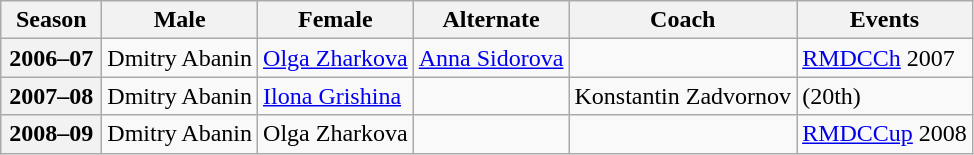<table class="wikitable">
<tr>
<th scope="col" width=60>Season</th>
<th scope="col">Male</th>
<th scope="col">Female</th>
<th scope="col">Alternate</th>
<th scope="col">Coach</th>
<th scope="col">Events</th>
</tr>
<tr>
<th scope="row">2006–07</th>
<td>Dmitry Abanin</td>
<td><a href='#'>Olga Zharkova</a></td>
<td><a href='#'>Anna Sidorova</a></td>
<td></td>
<td><a href='#'>RMDCCh</a> 2007 </td>
</tr>
<tr>
<th scope="row">2007–08</th>
<td>Dmitry Abanin</td>
<td><a href='#'>Ilona Grishina</a></td>
<td></td>
<td>Konstantin Zadvornov</td>
<td> (20th)</td>
</tr>
<tr>
<th scope="row">2008–09</th>
<td>Dmitry Abanin</td>
<td>Olga Zharkova</td>
<td></td>
<td></td>
<td><a href='#'>RMDCCup</a> 2008 </td>
</tr>
</table>
